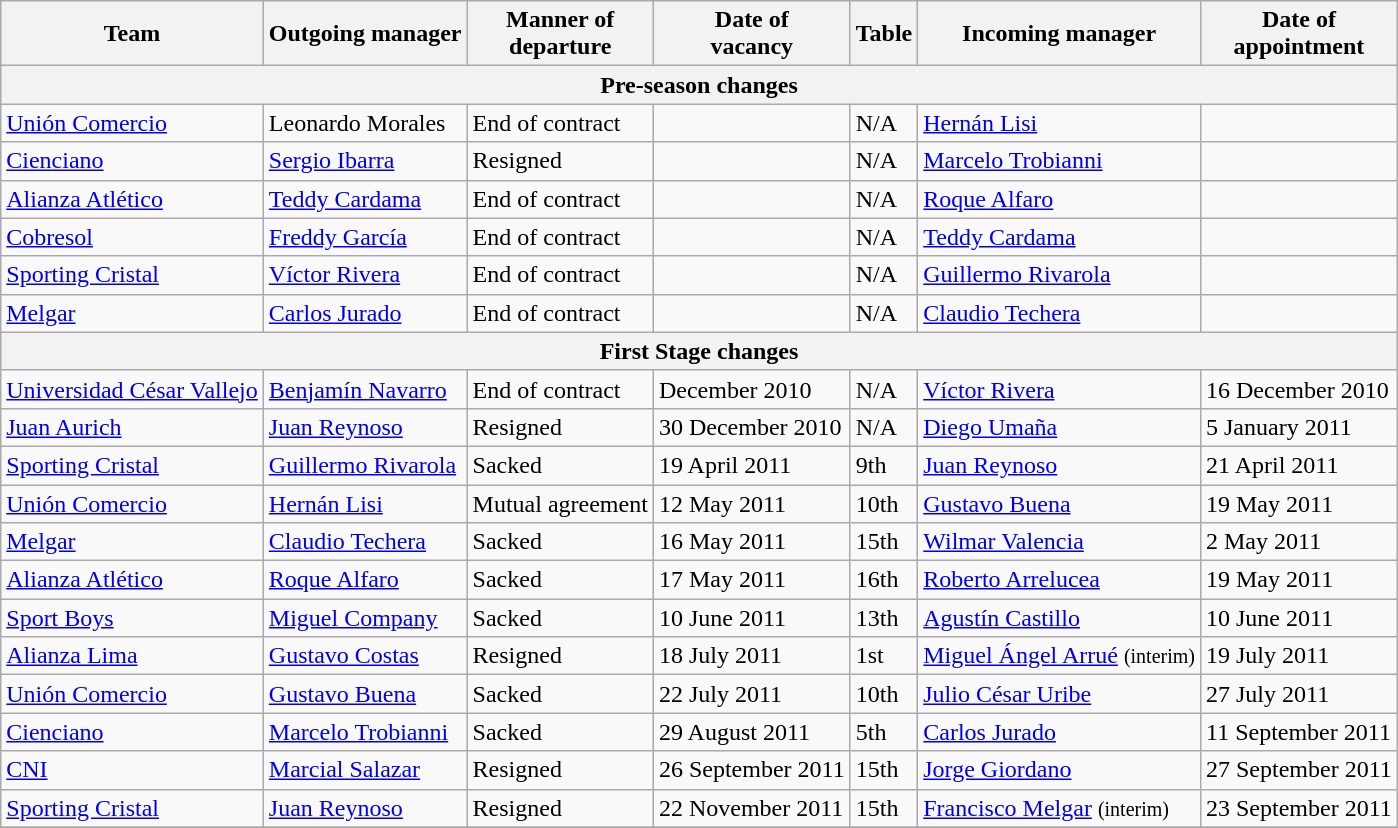<table class="wikitable" border="1">
<tr>
<th>Team</th>
<th>Outgoing manager</th>
<th>Manner of<br>departure</th>
<th>Date of<br>vacancy</th>
<th>Table</th>
<th>Incoming manager</th>
<th>Date of<br>appointment</th>
</tr>
<tr>
<th colspan=9>Pre-season changes</th>
</tr>
<tr>
<td><a href='#'>Unión Comercio</a></td>
<td>Leonardo Morales</td>
<td>End of contract</td>
<td></td>
<td>N/A</td>
<td><a href='#'>Hernán Lisi</a></td>
<td></td>
</tr>
<tr>
<td><a href='#'>Cienciano</a></td>
<td><a href='#'>Sergio Ibarra</a></td>
<td>Resigned</td>
<td></td>
<td>N/A</td>
<td><a href='#'>Marcelo Trobianni</a></td>
<td></td>
</tr>
<tr>
<td><a href='#'>Alianza Atlético</a></td>
<td><a href='#'>Teddy Cardama</a></td>
<td>End of contract</td>
<td></td>
<td>N/A</td>
<td><a href='#'>Roque Alfaro</a></td>
<td></td>
</tr>
<tr>
<td><a href='#'>Cobresol</a></td>
<td><a href='#'>Freddy García</a></td>
<td>End of contract</td>
<td></td>
<td>N/A</td>
<td><a href='#'>Teddy Cardama</a></td>
<td></td>
</tr>
<tr>
<td><a href='#'>Sporting Cristal</a></td>
<td><a href='#'>Víctor Rivera</a></td>
<td>End of contract</td>
<td></td>
<td>N/A</td>
<td><a href='#'>Guillermo Rivarola</a></td>
<td></td>
</tr>
<tr>
<td><a href='#'>Melgar</a></td>
<td><a href='#'>Carlos Jurado</a></td>
<td>End of contract</td>
<td></td>
<td>N/A</td>
<td><a href='#'>Claudio Techera</a></td>
<td></td>
</tr>
<tr>
<th colspan=9>First Stage changes</th>
</tr>
<tr>
<td><a href='#'>Universidad César Vallejo</a></td>
<td><a href='#'>Benjamín Navarro</a></td>
<td>End of contract</td>
<td>December 2010</td>
<td>N/A</td>
<td><a href='#'>Víctor Rivera</a></td>
<td>16 December 2010</td>
</tr>
<tr>
<td><a href='#'>Juan Aurich</a></td>
<td><a href='#'>Juan Reynoso</a></td>
<td>Resigned</td>
<td>30 December 2010</td>
<td>N/A</td>
<td><a href='#'>Diego Umaña</a></td>
<td>5 January 2011</td>
</tr>
<tr>
<td><a href='#'>Sporting Cristal</a></td>
<td><a href='#'>Guillermo Rivarola</a></td>
<td>Sacked</td>
<td>19 April 2011</td>
<td>9th</td>
<td><a href='#'>Juan Reynoso</a></td>
<td>21 April 2011</td>
</tr>
<tr>
<td><a href='#'>Unión Comercio</a></td>
<td><a href='#'>Hernán Lisi</a></td>
<td>Mutual agreement</td>
<td>12 May 2011</td>
<td>10th</td>
<td><a href='#'>Gustavo Buena</a></td>
<td>19 May 2011</td>
</tr>
<tr>
<td><a href='#'>Melgar</a></td>
<td><a href='#'>Claudio Techera</a></td>
<td>Sacked</td>
<td>16 May 2011</td>
<td>15th</td>
<td><a href='#'>Wilmar Valencia</a></td>
<td>2 May 2011</td>
</tr>
<tr>
<td><a href='#'>Alianza Atlético</a></td>
<td><a href='#'>Roque Alfaro</a></td>
<td>Sacked</td>
<td>17 May 2011</td>
<td>16th</td>
<td><a href='#'>Roberto Arrelucea</a></td>
<td>19 May 2011</td>
</tr>
<tr>
<td><a href='#'>Sport Boys</a></td>
<td><a href='#'>Miguel Company</a></td>
<td>Sacked</td>
<td>10 June 2011</td>
<td>13th</td>
<td><a href='#'>Agustín Castillo</a></td>
<td>10 June 2011</td>
</tr>
<tr>
<td><a href='#'>Alianza Lima</a></td>
<td><a href='#'>Gustavo Costas</a></td>
<td>Resigned</td>
<td>18 July 2011</td>
<td>1st</td>
<td><a href='#'>Miguel Ángel Arrué</a> <small>(interim)</small></td>
<td>19 July 2011</td>
</tr>
<tr>
<td><a href='#'>Unión Comercio</a></td>
<td><a href='#'>Gustavo Buena</a></td>
<td>Sacked</td>
<td>22 July 2011</td>
<td>10th</td>
<td><a href='#'>Julio César Uribe</a></td>
<td>27 July 2011</td>
</tr>
<tr>
<td><a href='#'>Cienciano</a></td>
<td><a href='#'>Marcelo Trobianni</a></td>
<td>Sacked</td>
<td>29 August 2011</td>
<td>5th</td>
<td><a href='#'>Carlos Jurado</a></td>
<td>11 September 2011</td>
</tr>
<tr>
<td><a href='#'>CNI</a></td>
<td><a href='#'>Marcial Salazar</a></td>
<td>Resigned</td>
<td>26 September 2011</td>
<td>15th</td>
<td><a href='#'>Jorge Giordano</a></td>
<td>27 September 2011</td>
</tr>
<tr>
<td><a href='#'>Sporting Cristal</a></td>
<td><a href='#'>Juan Reynoso</a></td>
<td>Resigned</td>
<td>22 November 2011</td>
<td>15th</td>
<td><a href='#'>Francisco Melgar</a> <small>(interim)</small></td>
<td>23 September 2011</td>
</tr>
<tr>
</tr>
</table>
